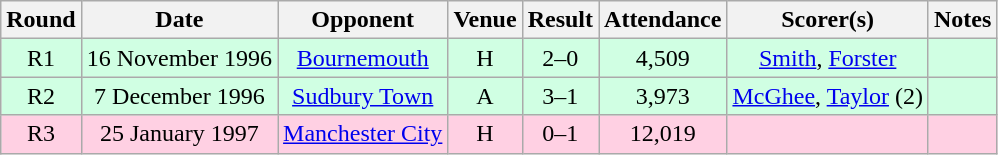<table class="wikitable sortable" style="text-align:center;">
<tr>
<th>Round</th>
<th>Date</th>
<th>Opponent</th>
<th>Venue</th>
<th>Result</th>
<th>Attendance</th>
<th>Scorer(s)</th>
<th>Notes</th>
</tr>
<tr style="background:#d0ffe3;">
<td>R1</td>
<td>16 November 1996</td>
<td><a href='#'>Bournemouth</a></td>
<td>H</td>
<td>2–0</td>
<td>4,509</td>
<td><a href='#'>Smith</a>, <a href='#'>Forster</a></td>
<td></td>
</tr>
<tr style="background:#d0ffe3;">
<td>R2</td>
<td>7 December 1996</td>
<td><a href='#'>Sudbury Town</a></td>
<td>A</td>
<td>3–1</td>
<td>3,973</td>
<td><a href='#'>McGhee</a>, <a href='#'>Taylor</a> (2)</td>
<td></td>
</tr>
<tr style="background:#ffd0e3;">
<td>R3</td>
<td>25 January 1997</td>
<td><a href='#'>Manchester City</a></td>
<td>H</td>
<td>0–1</td>
<td>12,019</td>
<td></td>
<td></td>
</tr>
</table>
